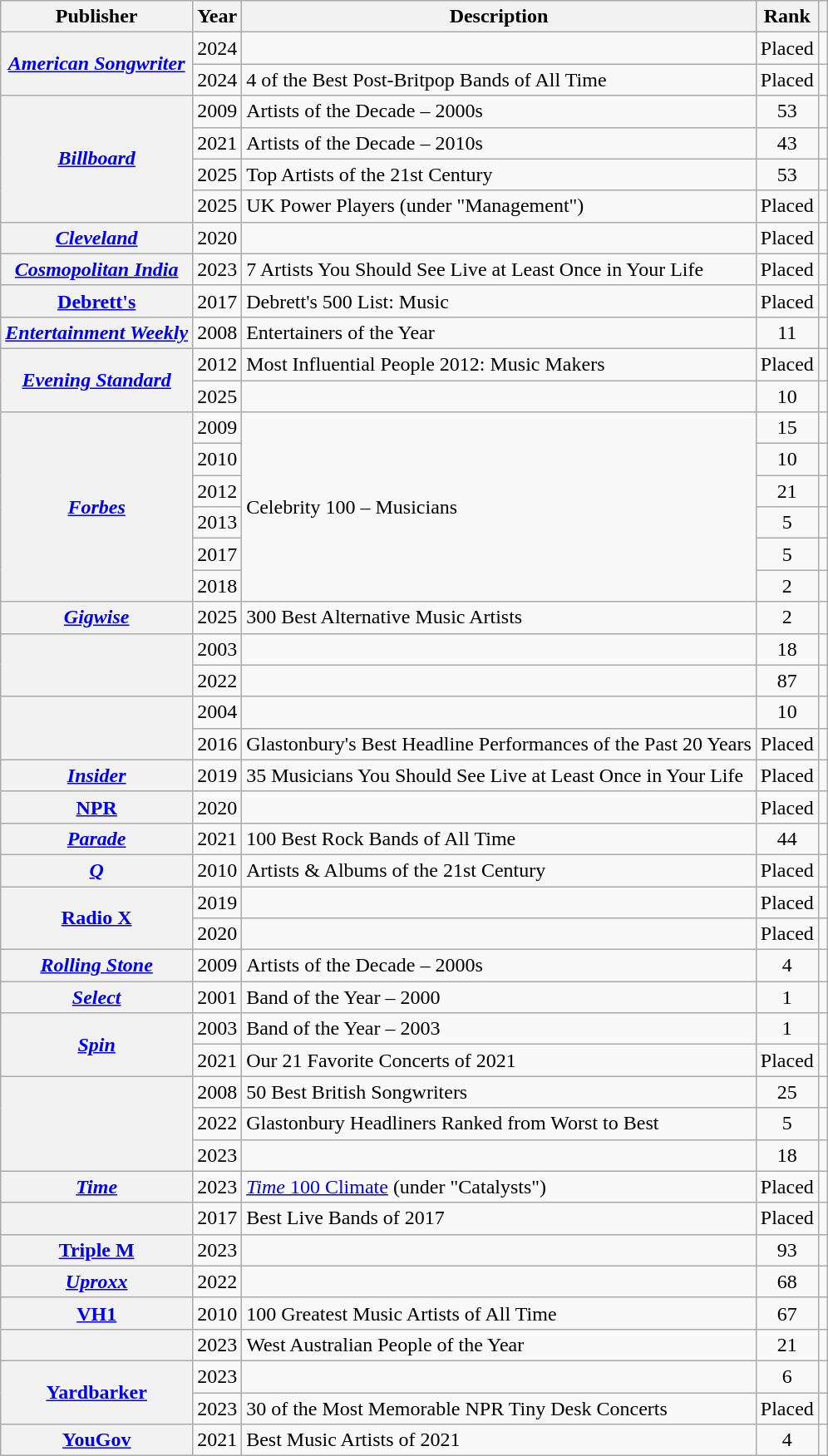<table class="wikitable sortable plainrowheaders" style="text-align:center">
<tr>
<th scope="col">Publisher</th>
<th scope="col">Year</th>
<th scope="col">Description</th>
<th scope="col">Rank</th>
<th scope="col" class="unsortable"></th>
</tr>
<tr>
<th rowspan="2" scope="rowgroup"><em><a href='#'>American Songwriter</a></em></th>
<td>2024</td>
<td style="text-align:left;"></td>
<td>Placed</td>
<td></td>
</tr>
<tr>
<td>2024</td>
<td style="text-align:left;">4 of the Best Post-Britpop Bands of All Time</td>
<td>Placed</td>
<td></td>
</tr>
<tr>
<th rowspan="4" scope="rowgroup"><em><a href='#'>Billboard</a></em></th>
<td>2009</td>
<td style="text-align:left;">Artists of the Decade – 2000s</td>
<td>53</td>
<td></td>
</tr>
<tr>
<td>2021</td>
<td style="text-align:left;">Artists of the Decade – 2010s</td>
<td>43</td>
<td></td>
</tr>
<tr>
<td>2025</td>
<td style="text-align:left;">Top Artists of the 21st Century</td>
<td>53</td>
<td></td>
</tr>
<tr>
<td>2025</td>
<td style="text-align:left;">UK Power Players (under "Management")</td>
<td>Placed</td>
<td></td>
</tr>
<tr>
<th scope="row"><em><a href='#'>Cleveland</a></em></th>
<td>2020</td>
<td style="text-align:left;"></td>
<td>Placed</td>
<td></td>
</tr>
<tr>
<th scope="row"><em><a href='#'>Cosmopolitan India</a></em></th>
<td>2023</td>
<td style="text-align:left;">7 Artists You Should See Live at Least Once in Your Life</td>
<td>Placed</td>
<td></td>
</tr>
<tr>
<th scope="row"><a href='#'>Debrett's</a></th>
<td>2017</td>
<td style="text-align:left;">Debrett's 500 List: Music</td>
<td>Placed</td>
<td></td>
</tr>
<tr>
<th scope="row"><em><a href='#'>Entertainment Weekly</a></em></th>
<td>2008</td>
<td style="text-align:left;">Entertainers of the Year</td>
<td>11</td>
<td></td>
</tr>
<tr>
<th rowspan="2" scope="row"><em><a href='#'>Evening Standard</a></em></th>
<td>2012</td>
<td style="text-align:left;">Most Influential People 2012: Music Makers</td>
<td>Placed</td>
<td></td>
</tr>
<tr>
<td>2025</td>
<td style="text-align:left;"></td>
<td>10</td>
<td></td>
</tr>
<tr>
<th rowspan="6" scope="rowgroup"><em><a href='#'>Forbes</a></em></th>
<td>2009</td>
<td rowspan="6" style="text-align:left;">Celebrity 100 – Musicians</td>
<td>15</td>
<td></td>
</tr>
<tr>
<td>2010</td>
<td>10</td>
<td></td>
</tr>
<tr>
<td>2012</td>
<td>21</td>
<td></td>
</tr>
<tr>
<td>2013</td>
<td>5</td>
<td></td>
</tr>
<tr>
<td>2017</td>
<td>5</td>
<td></td>
</tr>
<tr>
<td>2018</td>
<td>2</td>
<td></td>
</tr>
<tr>
<th scope="row"><em><a href='#'>Gigwise</a></em></th>
<td>2025</td>
<td style="text-align:left;">300 Best Alternative Music Artists</td>
<td>2</td>
<td></td>
</tr>
<tr>
<th rowspan="2" scope="rowgroup"></th>
<td>2003</td>
<td style="text-align:left;"></td>
<td>18</td>
<td></td>
</tr>
<tr>
<td>2022</td>
<td style="text-align:left;"></td>
<td>87</td>
<td></td>
</tr>
<tr>
<th rowspan="2" scope="rowgroup"></th>
<td>2004</td>
<td style="text-align:left;"></td>
<td>10</td>
<td></td>
</tr>
<tr>
<td>2016</td>
<td style="text-align:left;">Glastonbury's Best Headline Performances of the Past 20 Years</td>
<td>Placed</td>
<td></td>
</tr>
<tr>
<th scope="row"><em><a href='#'>Insider</a></em></th>
<td>2019</td>
<td style="text-align:left;">35 Musicians You Should See Live at Least Once in Your Life</td>
<td>Placed</td>
<td></td>
</tr>
<tr>
<th scope="row"><a href='#'>NPR</a></th>
<td>2020</td>
<td style="text-align:left;"></td>
<td>Placed</td>
<td></td>
</tr>
<tr>
<th scope="row"><em><a href='#'>Parade</a></em></th>
<td>2021</td>
<td style="text-align:left;">100 Best Rock Bands of All Time</td>
<td>44</td>
<td></td>
</tr>
<tr>
<th scope="row"><em><a href='#'>Q</a></em></th>
<td>2010</td>
<td style="text-align:left;">Artists & Albums of the 21st Century</td>
<td>Placed</td>
<td></td>
</tr>
<tr>
<th rowspan="2" scope="rowgroup"><a href='#'>Radio X</a></th>
<td>2019</td>
<td style="text-align:left;"></td>
<td>Placed</td>
<td></td>
</tr>
<tr>
<td>2020</td>
<td style="text-align:left;"></td>
<td>Placed</td>
<td></td>
</tr>
<tr>
<th scope="row"><em><a href='#'>Rolling Stone</a></em></th>
<td>2009</td>
<td style="text-align:left;">Artists of the Decade – 2000s</td>
<td>4</td>
<td></td>
</tr>
<tr>
<th scope="row"><em><a href='#'>Select</a></em></th>
<td>2001</td>
<td style="text-align:left;">Band of the Year – 2000</td>
<td>1</td>
<td></td>
</tr>
<tr>
<th rowspan="2" scope="rowgroup"><em><a href='#'>Spin</a></em></th>
<td>2003</td>
<td style="text-align:left;">Band of the Year – 2003</td>
<td>1</td>
<td></td>
</tr>
<tr>
<td>2021</td>
<td style="text-align:left;">Our 21 Favorite Concerts of 2021</td>
<td>Placed</td>
<td></td>
</tr>
<tr>
<th rowspan="3" scope="rowgroup"></th>
<td>2008</td>
<td style="text-align:left;">50 Best British Songwriters</td>
<td>25</td>
<td></td>
</tr>
<tr>
<td>2022</td>
<td style="text-align:left;">Glastonbury Headliners Ranked from Worst to Best</td>
<td>5</td>
<td></td>
</tr>
<tr>
<td>2023</td>
<td style="text-align:left;"></td>
<td>18</td>
<td></td>
</tr>
<tr>
<th scope="row"><em><a href='#'>Time</a></em></th>
<td>2023</td>
<td style="text-align:left;"><a href='#'><em>Time</em> 100 Climate</a> (under "Catalysts")</td>
<td>Placed</td>
<td></td>
</tr>
<tr>
<th scope="row"></th>
<td>2017</td>
<td style="text-align:left;">Best Live Bands of 2017</td>
<td>Placed</td>
<td></td>
</tr>
<tr>
<th scope="row"><a href='#'>Triple M</a></th>
<td>2023</td>
<td style="text-align:left;"></td>
<td>93</td>
<td></td>
</tr>
<tr>
<th scope="row"><em><a href='#'>Uproxx</a></em></th>
<td>2022</td>
<td style="text-align:left;"></td>
<td>68</td>
<td></td>
</tr>
<tr>
<th scope="row"><a href='#'>VH1</a></th>
<td>2010</td>
<td style="text-align:left;">100 Greatest Music Artists of All Time</td>
<td>67</td>
<td></td>
</tr>
<tr>
<th scope="row"></th>
<td>2023</td>
<td style="text-align:left;">West Australian People of the Year</td>
<td>21</td>
<td></td>
</tr>
<tr>
<th rowspan="2" scope="rowgroup"><a href='#'>Yardbarker</a></th>
<td>2023</td>
<td style="text-align:left;"></td>
<td>6</td>
<td></td>
</tr>
<tr>
<td>2023</td>
<td style="text-align:left;">30 of the Most Memorable NPR Tiny Desk Concerts</td>
<td>Placed</td>
<td></td>
</tr>
<tr>
<th scope="row"><a href='#'>YouGov</a></th>
<td>2021</td>
<td style="text-align:left;">Best Music Artists of 2021</td>
<td>4</td>
<td></td>
</tr>
</table>
